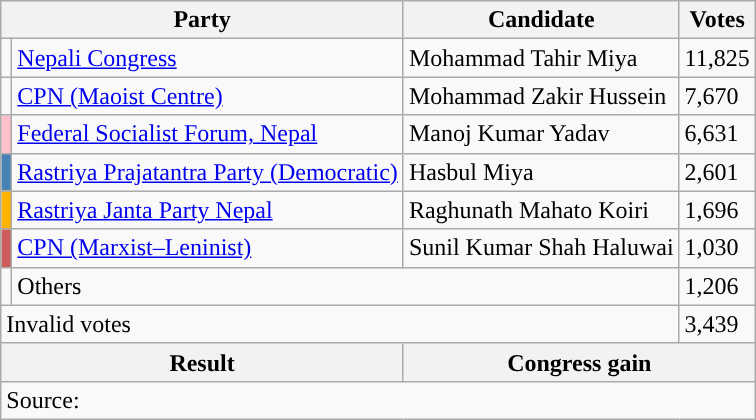<table class="wikitable">
<tr>
<th colspan="2">Party</th>
<th>Candidate</th>
<th>Votes</th>
</tr>
<tr>
<td style="background-color:"></td>
<td><a href='#'>Nepali Congress</a></td>
<td>Mohammad Tahir Miya</td>
<td>11,825</td>
</tr>
<tr>
<td style="background-color:"></td>
<td><a href='#'>CPN (Maoist Centre)</a></td>
<td>Mohammad Zakir Hussein</td>
<td>7,670</td>
</tr>
<tr>
<td style="background-color:pink"></td>
<td><a href='#'>Federal Socialist Forum, Nepal</a></td>
<td>Manoj Kumar Yadav</td>
<td>6,631</td>
</tr>
<tr>
<td style="background-color:steelblue"></td>
<td><a href='#'>Rastriya Prajatantra Party (Democratic)</a></td>
<td>Hasbul Miya</td>
<td>2,601</td>
</tr>
<tr>
<td style="background-color:#ffb300"></td>
<td><a href='#'>Rastriya Janta Party Nepal</a></td>
<td>Raghunath Mahato Koiri</td>
<td>1,696</td>
</tr>
<tr>
<td style="background-color:indianred"></td>
<td><a href='#'>CPN (Marxist–Leninist)</a></td>
<td>Sunil Kumar Shah Haluwai</td>
<td>1,030</td>
</tr>
<tr>
<td></td>
<td colspan="2">Others</td>
<td>1,206</td>
</tr>
<tr>
<td colspan="3">Invalid votes</td>
<td>3,439</td>
</tr>
<tr>
<th colspan="2">Result</th>
<th colspan="2">Congress gain</th>
</tr>
<tr>
<td colspan="4">Source: </td>
</tr>
</table>
